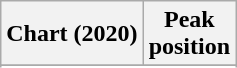<table class="wikitable sortable plainrowheaders" style="text-align:center">
<tr>
<th scope="col">Chart (2020)</th>
<th scope="col">Peak<br> position</th>
</tr>
<tr>
</tr>
<tr>
</tr>
<tr>
</tr>
</table>
